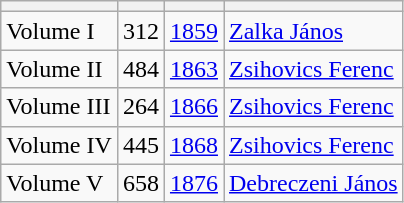<table class="wikitable sortable">
<tr>
<th></th>
<th></th>
<th></th>
<th></th>
</tr>
<tr>
<td>Volume I</td>
<td>312</td>
<td><a href='#'>1859</a></td>
<td><a href='#'>Zalka János</a></td>
</tr>
<tr>
<td>Volume II</td>
<td>484</td>
<td><a href='#'>1863</a></td>
<td><a href='#'>Zsihovics Ferenc</a></td>
</tr>
<tr>
<td>Volume III</td>
<td>264</td>
<td><a href='#'>1866</a></td>
<td><a href='#'>Zsihovics Ferenc</a></td>
</tr>
<tr>
<td>Volume IV</td>
<td>445</td>
<td><a href='#'>1868</a></td>
<td><a href='#'>Zsihovics Ferenc</a></td>
</tr>
<tr>
<td>Volume V</td>
<td>658</td>
<td><a href='#'>1876</a></td>
<td><a href='#'>Debreczeni János</a></td>
</tr>
</table>
